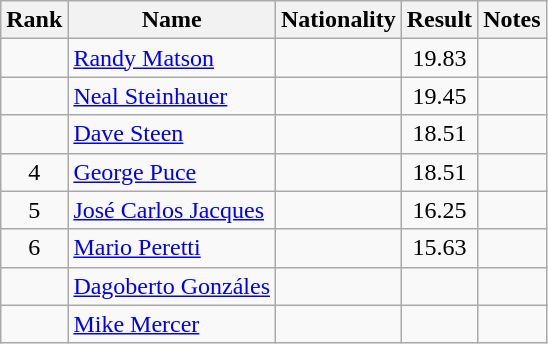<table class="wikitable sortable" style="text-align:center">
<tr>
<th>Rank</th>
<th>Name</th>
<th>Nationality</th>
<th>Result</th>
<th>Notes</th>
</tr>
<tr>
<td></td>
<td align=left><a href='#'>Randy Matson</a></td>
<td align=left></td>
<td>19.83</td>
<td></td>
</tr>
<tr>
<td></td>
<td align=left><a href='#'>Neal Steinhauer</a></td>
<td align=left></td>
<td>19.45</td>
<td></td>
</tr>
<tr>
<td></td>
<td align=left><a href='#'>Dave Steen</a></td>
<td align=left></td>
<td>18.51</td>
<td></td>
</tr>
<tr>
<td>4</td>
<td align=left><a href='#'>George Puce</a></td>
<td align=left></td>
<td>18.51</td>
<td></td>
</tr>
<tr>
<td>5</td>
<td align=left><a href='#'>José Carlos Jacques</a></td>
<td align=left></td>
<td>16.25</td>
<td></td>
</tr>
<tr>
<td>6</td>
<td align=left><a href='#'>Mario Peretti</a></td>
<td align=left></td>
<td>15.63</td>
<td></td>
</tr>
<tr>
<td></td>
<td align=left><a href='#'>Dagoberto Gonzáles</a></td>
<td align=left></td>
<td></td>
<td></td>
</tr>
<tr>
<td></td>
<td align=left><a href='#'>Mike Mercer</a></td>
<td align=left></td>
<td></td>
<td></td>
</tr>
</table>
